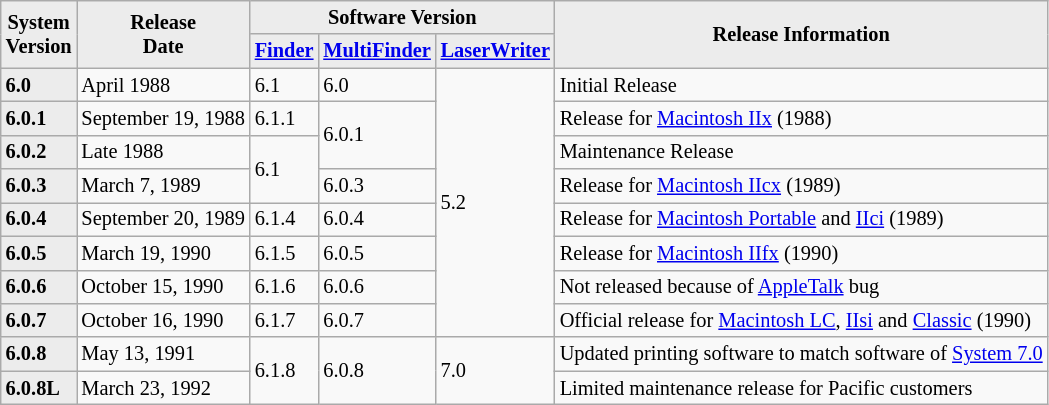<table border="1" cellpadding="1" cellspacing="0" style="font-size: 85%; border: gray solid 1px; border-collapse: collapse;" class="wikitable">
<tr>
<th style="background: #ececec;" rowspan=2>System<br>Version</th>
<th style="background: #ececec;" rowspan=2>Release<br>Date</th>
<th style="background: #ececec;" colspan=3>Software Version</th>
<th style="background: #ececec;" rowspan=2>Release Information</th>
</tr>
<tr>
<th style="background: #ececec;"><a href='#'>Finder</a></th>
<th style="background: #ececec;"><a href='#'>MultiFinder</a></th>
<th style="background: #ececec;"><a href='#'>LaserWriter</a></th>
</tr>
<tr>
<th style="background: #ececec; text-align:left;">6.0</th>
<td>April 1988</td>
<td>6.1</td>
<td>6.0</td>
<td rowspan="8">5.2</td>
<td>Initial Release</td>
</tr>
<tr>
<th style="background: #ececec; text-align:left;">6.0.1</th>
<td>September 19, 1988</td>
<td>6.1.1</td>
<td rowspan="2">6.0.1</td>
<td>Release for <a href='#'>Macintosh IIx</a> (1988)</td>
</tr>
<tr>
<th style="background: #ececec; text-align:left;">6.0.2</th>
<td>Late 1988</td>
<td rowspan="2">6.1</td>
<td>Maintenance Release</td>
</tr>
<tr>
<th style="background: #ececec; text-align:left;">6.0.3</th>
<td>March 7, 1989</td>
<td>6.0.3</td>
<td>Release for <a href='#'>Macintosh IIcx</a> (1989)</td>
</tr>
<tr>
<th style="background: #ececec; text-align:left;">6.0.4</th>
<td>September 20, 1989</td>
<td>6.1.4</td>
<td>6.0.4</td>
<td>Release for <a href='#'>Macintosh Portable</a> and <a href='#'>IIci</a> (1989)</td>
</tr>
<tr>
<th style="background: #ececec; text-align:left;">6.0.5</th>
<td>March 19, 1990</td>
<td>6.1.5</td>
<td>6.0.5</td>
<td>Release for <a href='#'>Macintosh IIfx</a> (1990)</td>
</tr>
<tr>
<th style="background: #ececec; text-align:left;">6.0.6</th>
<td>October 15, 1990</td>
<td>6.1.6</td>
<td>6.0.6</td>
<td>Not released because of <a href='#'>AppleTalk</a> bug</td>
</tr>
<tr>
<th style="background: #ececec; text-align:left;">6.0.7</th>
<td>October 16, 1990</td>
<td>6.1.7</td>
<td>6.0.7</td>
<td>Official release for <a href='#'>Macintosh LC</a>, <a href='#'>IIsi</a> and <a href='#'>Classic</a> (1990)</td>
</tr>
<tr>
<th style="background: #ececec; text-align:left;">6.0.8</th>
<td>May 13, 1991</td>
<td rowspan="2">6.1.8</td>
<td rowspan="2">6.0.8</td>
<td rowspan="2">7.0</td>
<td>Updated printing software to match software of <a href='#'>System 7.0</a></td>
</tr>
<tr>
<th style="background: #ececec; text-align:left;">6.0.8L</th>
<td>March 23, 1992</td>
<td>Limited maintenance release for Pacific customers</td>
</tr>
</table>
